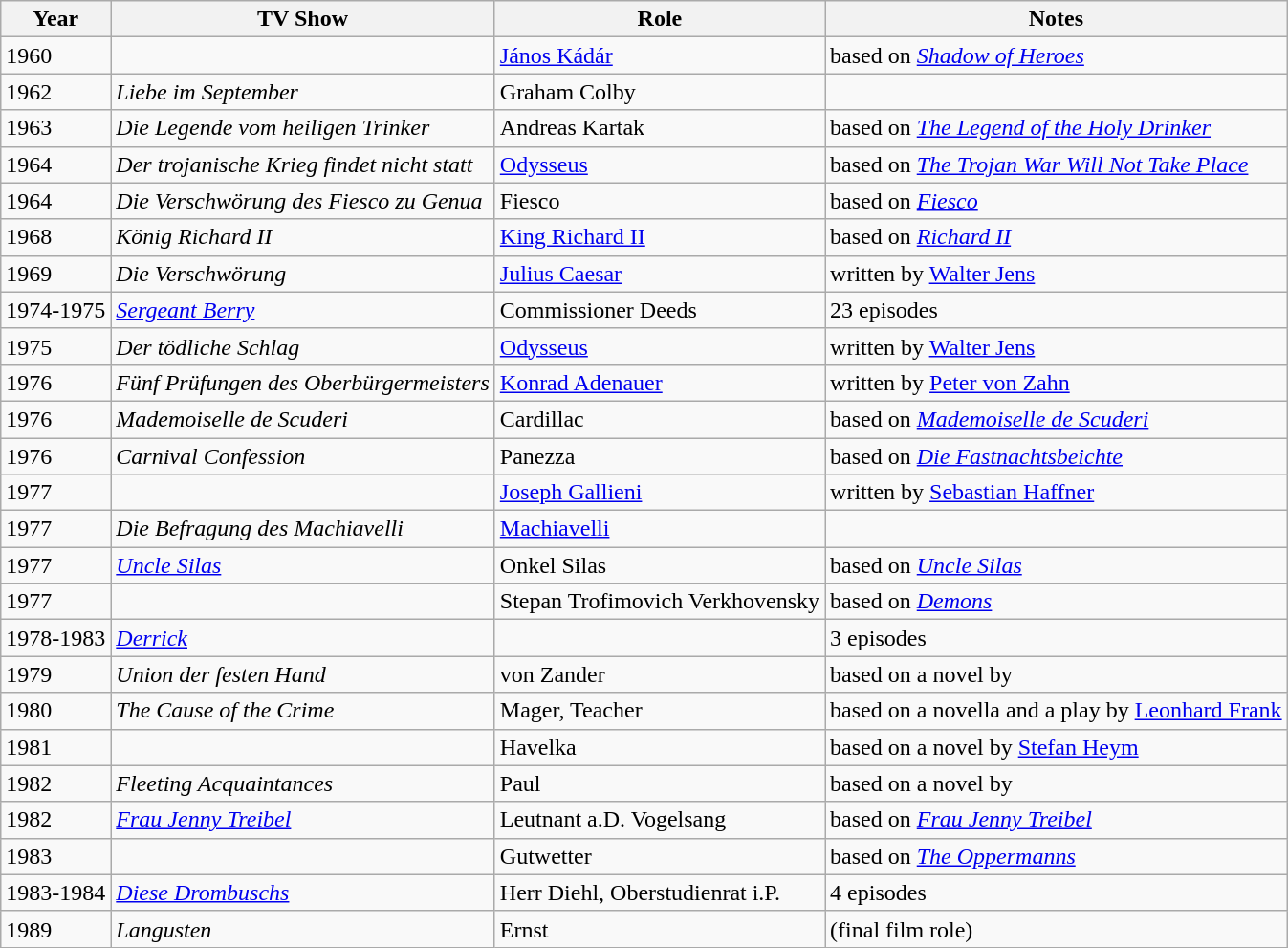<table class="wikitable">
<tr>
<th>Year</th>
<th>TV Show</th>
<th>Role</th>
<th>Notes</th>
</tr>
<tr>
<td>1960</td>
<td><em></em></td>
<td><a href='#'>János Kádár</a></td>
<td>based on <em><a href='#'>Shadow of Heroes</a></em></td>
</tr>
<tr>
<td>1962</td>
<td><em>Liebe im September</em></td>
<td>Graham Colby</td>
<td></td>
</tr>
<tr>
<td>1963</td>
<td><em>Die Legende vom heiligen Trinker</em></td>
<td>Andreas Kartak</td>
<td>based on <em><a href='#'>The Legend of the Holy Drinker</a></em> </td>
</tr>
<tr>
<td>1964</td>
<td><em>Der trojanische Krieg findet nicht statt</em></td>
<td><a href='#'>Odysseus</a></td>
<td>based on <em><a href='#'>The Trojan War Will Not Take Place</a></em> </td>
</tr>
<tr>
<td>1964</td>
<td><em>Die Verschwörung des Fiesco zu Genua</em></td>
<td>Fiesco</td>
<td>based on <em><a href='#'>Fiesco</a></em> </td>
</tr>
<tr>
<td>1968</td>
<td><em>König Richard II</em></td>
<td><a href='#'>King Richard II</a></td>
<td>based on <em><a href='#'>Richard II</a></em> </td>
</tr>
<tr>
<td>1969</td>
<td><em>Die Verschwörung</em></td>
<td><a href='#'>Julius Caesar</a></td>
<td>written by <a href='#'>Walter Jens</a></td>
</tr>
<tr>
<td>1974-1975</td>
<td><em><a href='#'>Sergeant Berry</a></em></td>
<td>Commissioner Deeds</td>
<td>23 episodes </td>
</tr>
<tr>
<td>1975</td>
<td><em>Der tödliche Schlag</em></td>
<td><a href='#'>Odysseus</a></td>
<td>written by <a href='#'>Walter Jens</a></td>
</tr>
<tr>
<td>1976</td>
<td><em>Fünf Prüfungen des Oberbürgermeisters</em></td>
<td><a href='#'>Konrad Adenauer</a></td>
<td>written by <a href='#'>Peter von Zahn</a> </td>
</tr>
<tr>
<td>1976</td>
<td><em>Mademoiselle de Scuderi</em></td>
<td>Cardillac</td>
<td>based on <em><a href='#'>Mademoiselle de Scuderi</a></em> </td>
</tr>
<tr>
<td>1976</td>
<td><em>Carnival Confession</em></td>
<td>Panezza</td>
<td>based on <em><a href='#'>Die Fastnachtsbeichte</a></em> </td>
</tr>
<tr>
<td>1977</td>
<td><em></em></td>
<td><a href='#'>Joseph Gallieni</a></td>
<td>written by <a href='#'>Sebastian Haffner</a> </td>
</tr>
<tr>
<td>1977</td>
<td><em>Die Befragung des Machiavelli</em></td>
<td><a href='#'>Machiavelli</a></td>
<td></td>
</tr>
<tr>
<td>1977</td>
<td><em><a href='#'>Uncle Silas</a></em></td>
<td>Onkel Silas</td>
<td>based on <em><a href='#'>Uncle Silas</a></em> </td>
</tr>
<tr>
<td>1977</td>
<td><em></em></td>
<td>Stepan Trofimovich Verkhovensky</td>
<td>based on <em><a href='#'>Demons</a></em> </td>
</tr>
<tr>
<td>1978-1983</td>
<td><em><a href='#'>Derrick</a></em></td>
<td></td>
<td>3 episodes </td>
</tr>
<tr>
<td>1979</td>
<td><em>Union der festen Hand</em></td>
<td>von Zander</td>
<td>based on a novel by  </td>
</tr>
<tr>
<td>1980</td>
<td><em>The Cause of the Crime</em></td>
<td>Mager, Teacher</td>
<td>based on a novella and a play by <a href='#'>Leonhard Frank</a></td>
</tr>
<tr>
<td>1981</td>
<td><em></em></td>
<td>Havelka</td>
<td>based on a novel by <a href='#'>Stefan Heym</a> </td>
</tr>
<tr>
<td>1982</td>
<td><em>Fleeting Acquaintances</em></td>
<td>Paul</td>
<td>based on a novel by  </td>
</tr>
<tr>
<td>1982</td>
<td><em><a href='#'>Frau Jenny Treibel</a></em></td>
<td>Leutnant a.D. Vogelsang</td>
<td>based on <em><a href='#'>Frau Jenny Treibel</a></em> </td>
</tr>
<tr>
<td>1983</td>
<td><em></em></td>
<td>Gutwetter</td>
<td>based on <em><a href='#'>The Oppermanns</a></em> </td>
</tr>
<tr>
<td>1983-1984</td>
<td><em><a href='#'>Diese Drombuschs</a></em></td>
<td>Herr Diehl, Oberstudienrat i.P.</td>
<td>4 episodes </td>
</tr>
<tr>
<td>1989</td>
<td><em>Langusten</em></td>
<td>Ernst</td>
<td>(final film role) </td>
</tr>
</table>
